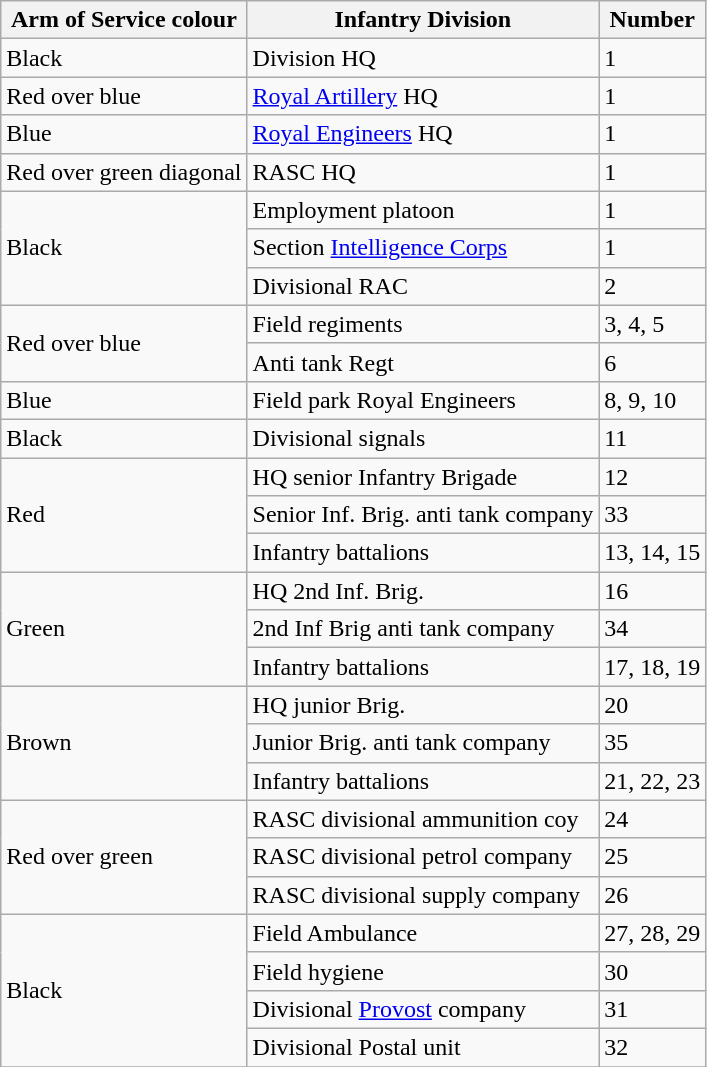<table class="wikitable" style=centre;">
<tr>
<th>Arm of Service colour</th>
<th>Infantry Division</th>
<th>Number</th>
</tr>
<tr>
<td>Black</td>
<td>Division HQ</td>
<td>1</td>
</tr>
<tr>
<td>Red over blue</td>
<td><a href='#'>Royal Artillery</a> HQ</td>
<td>1</td>
</tr>
<tr>
<td>Blue</td>
<td><a href='#'>Royal Engineers</a> HQ</td>
<td>1</td>
</tr>
<tr>
<td>Red over green diagonal</td>
<td>RASC HQ</td>
<td>1</td>
</tr>
<tr>
<td rowspan=3>Black</td>
<td>Employment platoon</td>
<td>1</td>
</tr>
<tr>
<td>Section <a href='#'>Intelligence Corps</a></td>
<td>1</td>
</tr>
<tr>
<td>Divisional RAC</td>
<td>2</td>
</tr>
<tr>
<td rowspan=2>Red over blue</td>
<td>Field regiments</td>
<td>3, 4, 5</td>
</tr>
<tr>
<td>Anti tank Regt</td>
<td>6</td>
</tr>
<tr>
<td>Blue</td>
<td>Field park Royal Engineers</td>
<td>8, 9, 10</td>
</tr>
<tr>
<td>Black</td>
<td>Divisional signals</td>
<td>11</td>
</tr>
<tr>
<td rowspan=3>Red</td>
<td>HQ senior Infantry Brigade</td>
<td>12</td>
</tr>
<tr>
<td>Senior Inf. Brig. anti tank company</td>
<td>33</td>
</tr>
<tr>
<td>Infantry battalions</td>
<td>13, 14, 15</td>
</tr>
<tr>
<td rowspan=3>Green</td>
<td>HQ 2nd Inf. Brig.</td>
<td>16</td>
</tr>
<tr>
<td>2nd Inf Brig anti tank company</td>
<td>34</td>
</tr>
<tr>
<td>Infantry battalions</td>
<td>17, 18, 19</td>
</tr>
<tr>
<td rowspan=3>Brown</td>
<td>HQ junior Brig.</td>
<td>20</td>
</tr>
<tr>
<td>Junior Brig. anti tank company</td>
<td>35</td>
</tr>
<tr>
<td>Infantry battalions</td>
<td>21, 22, 23</td>
</tr>
<tr>
<td rowspan=3>Red over green</td>
<td>RASC divisional ammunition coy</td>
<td>24</td>
</tr>
<tr>
<td>RASC divisional petrol company</td>
<td>25</td>
</tr>
<tr>
<td>RASC divisional supply company</td>
<td>26</td>
</tr>
<tr>
<td rowspan=4>Black</td>
<td>Field Ambulance</td>
<td>27, 28, 29</td>
</tr>
<tr>
<td>Field hygiene</td>
<td>30</td>
</tr>
<tr>
<td>Divisional <a href='#'>Provost</a> company</td>
<td>31</td>
</tr>
<tr>
<td>Divisional Postal unit</td>
<td>32</td>
</tr>
<tr>
</tr>
</table>
